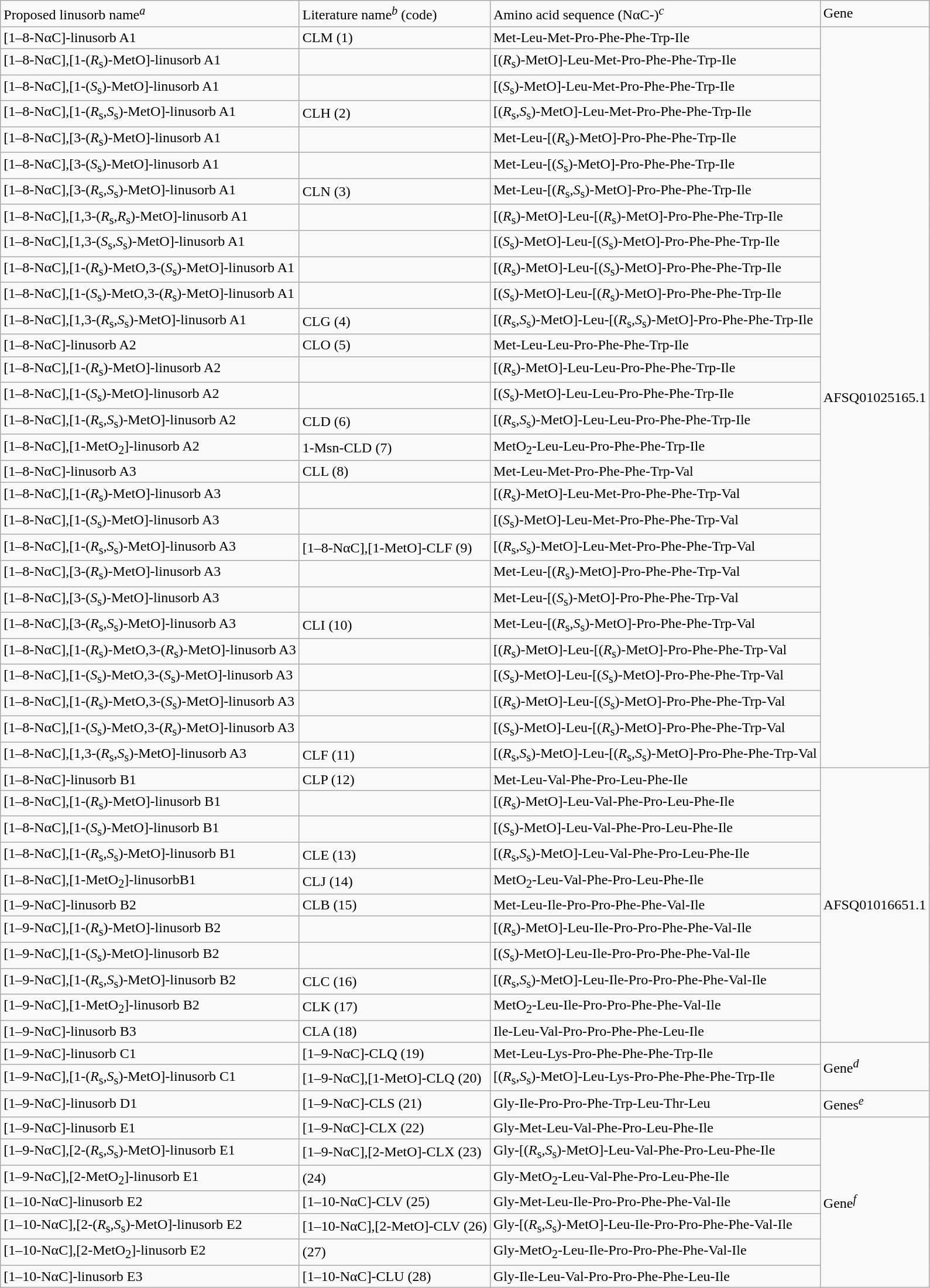<table class="wikitable">
<tr>
<td>Proposed linusorb name<em><sup>a</sup></em></td>
<td>Literature name<em><sup>b</sup></em> (code)</td>
<td>Amino acid sequence (NαC-)<em><sup>c</sup></em></td>
<td>Gene</td>
</tr>
<tr>
<td>[1–8-NαC]-linusorb A1</td>
<td>CLM (1)</td>
<td>Met-Leu-Met-Pro-Phe-Phe-Trp-Ile</td>
<td rowspan="29">AFSQ01025165.1</td>
</tr>
<tr>
<td>[1–8-NαC],[1-(<em>R</em><sub>s</sub>)-MetO]-linusorb A1</td>
<td></td>
<td>[(<em>R</em><sub>s</sub>)-MetO]-Leu-Met-Pro-Phe-Phe-Trp-Ile</td>
</tr>
<tr>
<td>[1–8-NαC],[1-(<em>S</em><sub>s</sub>)-MetO]-linusorb A1</td>
<td></td>
<td>[(<em>S</em><sub>s</sub>)-MetO]-Leu-Met-Pro-Phe-Phe-Trp-Ile</td>
</tr>
<tr>
<td>[1–8-NαC],[1-(<em>R</em><sub>s</sub>,<em>S</em><sub>s</sub>)-MetO]-linusorb A1</td>
<td>CLH  (2)</td>
<td>[(<em>R</em><sub>s</sub>,<em>S</em><sub>s</sub>)-MetO]-Leu-Met-Pro-Phe-Phe-Trp-Ile</td>
</tr>
<tr>
<td>[1–8-NαC],[3-(<em>R</em><sub>s</sub>)-MetO]-linusorb A1</td>
<td></td>
<td>Met-Leu-[(<em>R</em><sub>s</sub>)-MetO]-Pro-Phe-Phe-Trp-Ile</td>
</tr>
<tr>
<td>[1–8-NαC],[3-(<em>S</em><sub>s</sub>)-MetO]-linusorb A1</td>
<td></td>
<td>Met-Leu-[(<em>S</em><sub>s</sub>)-MetO]-Pro-Phe-Phe-Trp-Ile</td>
</tr>
<tr>
<td>[1–8-NαC],[3-(<em>R</em><sub>s</sub>,<em>S</em><sub>s</sub>)-MetO]-linusorb A1</td>
<td>CLN  (3)</td>
<td>Met-Leu-[(<em>R</em><sub>s</sub>,<em>S</em><sub>s</sub>)-MetO]-Pro-Phe-Phe-Trp-Ile</td>
</tr>
<tr>
<td>[1–8-NαC],[1,3-(<em>R</em><sub>s</sub>,<em>R</em><sub>s</sub>)-MetO]-linusorb A1</td>
<td></td>
<td>[(<em>R</em><sub>s</sub>)-MetO]-Leu-[(<em>R</em><sub>s</sub>)-MetO]-Pro-Phe-Phe-Trp-Ile</td>
</tr>
<tr>
<td>[1–8-NαC],[1,3-(<em>S</em><sub>s</sub>,<em>S</em><sub>s</sub>)-MetO]-linusorb A1</td>
<td></td>
<td>[(<em>S</em><sub>s</sub>)-MetO]-Leu-[(<em>S</em><sub>s</sub>)-MetO]-Pro-Phe-Phe-Trp-Ile</td>
</tr>
<tr>
<td>[1–8-NαC],[1-(<em>R</em><sub>s</sub>)-MetO,3-(<em>S</em><sub>s</sub>)-MetO]-linusorb A1</td>
<td></td>
<td>[(<em>R</em><sub>s</sub>)-MetO]-Leu-[(<em>S</em><sub>s</sub>)-MetO]-Pro-Phe-Phe-Trp-Ile</td>
</tr>
<tr>
<td>[1–8-NαC],[1-(<em>S</em><sub>s</sub>)-MetO,3-(<em>R</em><sub>s</sub>)-MetO]-linusorb A1</td>
<td></td>
<td>[(<em>S</em><sub>s</sub>)-MetO]-Leu-[(<em>R</em><sub>s</sub>)-MetO]-Pro-Phe-Phe-Trp-Ile</td>
</tr>
<tr>
<td>[1–8-NαC],[1,3-(<em>R</em><sub>s</sub>,<em>S</em><sub>s</sub>)-MetO]-linusorb A1</td>
<td>CLG  (4)</td>
<td>[(<em>R</em><sub>s</sub>,<em>S</em><sub>s</sub>)-MetO]-Leu-[(<em>R</em><sub>s</sub>,<em>S</em><sub>s</sub>)-MetO]-Pro-Phe-Phe-Trp-Ile</td>
</tr>
<tr>
<td>[1–8-NαC]-linusorb A2</td>
<td>CLO  (5)</td>
<td>Met-Leu-Leu-Pro-Phe-Phe-Trp-Ile</td>
</tr>
<tr>
<td>[1–8-NαC],[1-(<em>R</em><sub>s</sub>)-MetO]-linusorb A2</td>
<td></td>
<td>[(<em>R</em><sub>s</sub>)-MetO]-Leu-Leu-Pro-Phe-Phe-Trp-Ile</td>
</tr>
<tr>
<td>[1–8-NαC],[1-(<em>S</em><sub>s</sub>)-MetO]-linusorb A2</td>
<td></td>
<td>[(<em>S</em><sub>s</sub>)-MetO]-Leu-Leu-Pro-Phe-Phe-Trp-Ile</td>
</tr>
<tr>
<td>[1–8-NαC],[1-(<em>R</em><sub>s</sub>,<em>S</em><sub>s</sub>)-MetO]-linusorb A2</td>
<td>CLD  (6)</td>
<td>[(<em>R</em><sub>s</sub>,<em>S</em><sub>s</sub>)-MetO]-Leu-Leu-Pro-Phe-Phe-Trp-Ile</td>
</tr>
<tr>
<td>[1–8-NαC],[1-MetO<sub>2</sub>]-linusorb A2</td>
<td>1-Msn-CLD  (7)</td>
<td>MetO<sub>2</sub>-Leu-Leu-Pro-Phe-Phe-Trp-Ile</td>
</tr>
<tr>
<td>[1–8-NαC]-linusorb A3</td>
<td>CLL  (8)</td>
<td>Met-Leu-Met-Pro-Phe-Phe-Trp-Val</td>
</tr>
<tr>
<td>[1–8-NαC],[1-(<em>R</em><sub>s</sub>)-MetO]-linusorb A3</td>
<td></td>
<td>[(<em>R</em><sub>s</sub>)-MetO]-Leu-Met-Pro-Phe-Phe-Trp-Val</td>
</tr>
<tr>
<td>[1–8-NαC],[1-(<em>S</em><sub>s</sub>)-MetO]-linusorb A3</td>
<td></td>
<td>[(<em>S</em><sub>s</sub>)-MetO]-Leu-Met-Pro-Phe-Phe-Trp-Val</td>
</tr>
<tr>
<td>[1–8-NαC],[1-(<em>R</em><sub>s</sub>,<em>S</em><sub>s</sub>)-MetO]-linusorb A3</td>
<td>[1–8-NαC],[1-MetO]-CLF  (9)</td>
<td>[(<em>R</em><sub>s</sub>,<em>S</em><sub>s</sub>)-MetO]-Leu-Met-Pro-Phe-Phe-Trp-Val</td>
</tr>
<tr>
<td>[1–8-NαC],[3-(<em>R</em><sub>s</sub>)-MetO]-linusorb A3</td>
<td></td>
<td>Met-Leu-[(<em>R</em><sub>s</sub>)-MetO]-Pro-Phe-Phe-Trp-Val</td>
</tr>
<tr>
<td>[1–8-NαC],[3-(<em>S</em><sub>s</sub>)-MetO]-linusorb A3</td>
<td></td>
<td>Met-Leu-[(<em>S</em><sub>s</sub>)-MetO]-Pro-Phe-Phe-Trp-Val</td>
</tr>
<tr>
<td>[1–8-NαC],[3-(<em>R</em><sub>s</sub>,<em>S</em><sub>s</sub>)-MetO]-linusorb A3</td>
<td>CLI  (10)</td>
<td>Met-Leu-[(<em>R</em><sub>s</sub>,<em>S</em><sub>s</sub>)-MetO]-Pro-Phe-Phe-Trp-Val</td>
</tr>
<tr>
<td>[1–8-NαC],[1-(<em>R</em><sub>s</sub>)-MetO,3-(<em>R</em><sub>s</sub>)-MetO]-linusorb A3</td>
<td></td>
<td>[(<em>R</em><sub>s</sub>)-MetO]-Leu-[(<em>R</em><sub>s</sub>)-MetO]-Pro-Phe-Phe-Trp-Val</td>
</tr>
<tr>
<td>[1–8-NαC],[1-(<em>S</em><sub>s</sub>)-MetO,3-(<em>S</em><sub>s</sub>)-MetO]-linusorb A3</td>
<td></td>
<td>[(<em>S</em><sub>s</sub>)-MetO]-Leu-[(<em>S</em><sub>s</sub>)-MetO]-Pro-Phe-Phe-Trp-Val</td>
</tr>
<tr>
<td>[1–8-NαC],[1-(<em>R</em><sub>s</sub>)-MetO,3-(<em>S</em><sub>s</sub>)-MetO]-linusorb A3</td>
<td></td>
<td>[(<em>R</em><sub>s</sub>)-MetO]-Leu-[(<em>S</em><sub>s</sub>)-MetO]-Pro-Phe-Phe-Trp-Val</td>
</tr>
<tr>
<td>[1–8-NαC],[1-(<em>S</em><sub>s</sub>)-MetO,3-(<em>R</em><sub>s</sub>)-MetO]-linusorb A3</td>
<td></td>
<td>[(<em>S</em><sub>s</sub>)-MetO]-Leu-[(<em>R</em><sub>s</sub>)-MetO]-Pro-Phe-Phe-Trp-Val</td>
</tr>
<tr>
<td>[1–8-NαC],[1,3-(<em>R</em><sub>s</sub>,<em>S</em><sub>s</sub>)-MetO]-linusorb A3</td>
<td>CLF  (11)</td>
<td>[(<em>R</em><sub>s</sub>,<em>S</em><sub>s</sub>)-MetO]-Leu-[(<em>R</em><sub>s</sub>,<em>S</em><sub>s</sub>)-MetO]-Pro-Phe-Phe-Trp-Val</td>
</tr>
<tr>
<td>[1–8-NαC]-linusorb B1</td>
<td>CLP (12)</td>
<td>Met-Leu-Val-Phe-Pro-Leu-Phe-Ile</td>
<td rowspan="11">AFSQ01016651.1</td>
</tr>
<tr>
<td>[1–8-NαC],[1-(<em>R</em><sub>s</sub>)-MetO]-linusorb B1</td>
<td></td>
<td>[(<em>R</em><sub>s</sub>)-MetO]-Leu-Val-Phe-Pro-Leu-Phe-Ile</td>
</tr>
<tr>
<td>[1–8-NαC],[1-(<em>S</em><sub>s</sub>)-MetO]-linusorb B1</td>
<td></td>
<td>[(<em>S</em><sub>s</sub>)-MetO]-Leu-Val-Phe-Pro-Leu-Phe-Ile</td>
</tr>
<tr>
<td>[1–8-NαC],[1-(<em>R</em><sub>s</sub>,<em>S</em><sub>s</sub>)-MetO]-linusorb B1</td>
<td>CLE (13)</td>
<td>[(<em>R</em><sub>s</sub>,<em>S</em><sub>s</sub>)-MetO]-Leu-Val-Phe-Pro-Leu-Phe-Ile</td>
</tr>
<tr>
<td>[1–8-NαC],[1-MetO<sub>2</sub>]-linusorbB1</td>
<td>CLJ (14)</td>
<td>MetO<sub>2</sub>-Leu-Val-Phe-Pro-Leu-Phe-Ile</td>
</tr>
<tr>
<td>[1–9-NαC]-linusorb B2</td>
<td>CLB (15)</td>
<td>Met-Leu-Ile-Pro-Pro-Phe-Phe-Val-Ile</td>
</tr>
<tr>
<td>[1–9-NαC],[1-(<em>R</em><sub>s</sub>)-MetO]-linusorb B2</td>
<td></td>
<td>[(<em>R</em><sub>s</sub>)-MetO]-Leu-Ile-Pro-Pro-Phe-Phe-Val-Ile</td>
</tr>
<tr>
<td>[1–9-NαC],[1-(<em>S</em><sub>s</sub>)-MetO]-linusorb B2</td>
<td></td>
<td>[(<em>S</em><sub>s</sub>)-MetO]-Leu-Ile-Pro-Pro-Phe-Phe-Val-Ile</td>
</tr>
<tr>
<td>[1–9-NαC],[1-(<em>R</em><sub>s</sub>,<em>S</em><sub>s</sub>)-MetO]-linusorb B2</td>
<td>CLC (16)</td>
<td>[(<em>R</em><sub>s</sub>,<em>S</em><sub>s</sub>)-MetO]-Leu-Ile-Pro-Pro-Phe-Phe-Val-Ile</td>
</tr>
<tr>
<td>[1–9-NαC],[1-MetO<sub>2</sub>]-linusorb B2</td>
<td>CLK (17)</td>
<td>MetO<sub>2</sub>-Leu-Ile-Pro-Pro-Phe-Phe-Val-Ile</td>
</tr>
<tr>
<td>[1–9-NαC]-linusorb B3</td>
<td>CLA (18)</td>
<td>Ile-Leu-Val-Pro-Pro-Phe-Phe-Leu-Ile</td>
</tr>
<tr>
<td>[1–9-NαC]-linusorb C1</td>
<td>[1–9-NαC]-CLQ  (19)</td>
<td>Met-Leu-Lys-Pro-Phe-Phe-Phe-Trp-Ile</td>
<td rowspan="2">Gene<em><sup>d</sup></em></td>
</tr>
<tr>
<td>[1–9-NαC],[1-(<em>R</em><sub>s</sub>,<em>S</em><sub>s</sub>)-MetO]-linusorb C1</td>
<td>[1–9-NαC],[1-MetO]-CLQ  (20)</td>
<td>[(<em>R</em><sub>s</sub>,<em>S</em><sub>s</sub>)-MetO]-Leu-Lys-Pro-Phe-Phe-Phe-Trp-Ile</td>
</tr>
<tr>
<td>[1–9-NαC]-linusorb D1</td>
<td>[1–9-NαC]-CLS  (21)</td>
<td>Gly-Ile-Pro-Pro-Phe-Trp-Leu-Thr-Leu</td>
<td>Genes<em><sup>e</sup></em></td>
</tr>
<tr>
<td>[1–9-NαC]-linusorb E1</td>
<td>[1–9-NαC]-CLX  (22)</td>
<td>Gly-Met-Leu-Val-Phe-Pro-Leu-Phe-Ile</td>
<td rowspan="7">Gene<em><sup>f</sup></em></td>
</tr>
<tr>
<td>[1–9-NαC],[2-(<em>R</em><sub>s</sub>,<em>S</em><sub>s</sub>)-MetO]-linusorb E1</td>
<td>[1–9-NαC],[2-MetO]-CLX  (23)</td>
<td>Gly-[(<em>R</em><sub>s</sub>,<em>S</em><sub>s</sub>)-MetO]-Leu-Val-Phe-Pro-Leu-Phe-Ile</td>
</tr>
<tr>
<td>[1–9-NαC],[2-MetO<sub>2</sub>]-linusorb E1</td>
<td>(24)</td>
<td>Gly-MetO<sub>2</sub>-Leu-Val-Phe-Pro-Leu-Phe-Ile</td>
</tr>
<tr>
<td>[1–10-NαC]-linusorb E2</td>
<td>[1–10-NαC]-CLV  (25)</td>
<td>Gly-Met-Leu-Ile-Pro-Pro-Phe-Phe-Val-Ile</td>
</tr>
<tr>
<td>[1–10-NαC],[2-(<em>R</em><sub>s</sub>,<em>S</em><sub>s</sub>)-MetO]-linusorb E2</td>
<td>[1–10-NαC],[2-MetO]-CLV  (26)</td>
<td>Gly-[(<em>R</em><sub>s</sub>,<em>S</em><sub>s</sub>)-MetO]-Leu-Ile-Pro-Pro-Phe-Phe-Val-Ile</td>
</tr>
<tr>
<td>[1–10-NαC],[2-MetO<sub>2</sub>]-linusorb E2</td>
<td>(27)</td>
<td>Gly-MetO<sub>2</sub>-Leu-Ile-Pro-Pro-Phe-Phe-Val-Ile</td>
</tr>
<tr>
<td>[1–10-NαC]-linusorb E3</td>
<td>[1–10-NαC]-CLU  (28)</td>
<td>Gly-Ile-Leu-Val-Pro-Pro-Phe-Phe-Leu-Ile</td>
</tr>
</table>
